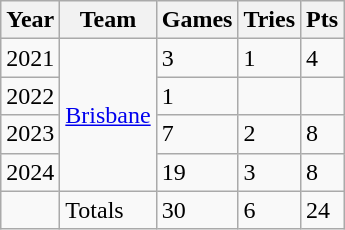<table class="wikitable">
<tr>
<th>Year</th>
<th>Team</th>
<th>Games</th>
<th>Tries</th>
<th>Pts</th>
</tr>
<tr>
<td>2021</td>
<td rowspan="4"> <a href='#'>Brisbane</a></td>
<td>3</td>
<td>1</td>
<td>4</td>
</tr>
<tr>
<td>2022</td>
<td>1</td>
<td></td>
<td></td>
</tr>
<tr>
<td>2023</td>
<td>7</td>
<td>2</td>
<td>8</td>
</tr>
<tr>
<td>2024</td>
<td>19</td>
<td>3</td>
<td>8</td>
</tr>
<tr>
<td></td>
<td>Totals</td>
<td>30</td>
<td>6</td>
<td>24</td>
</tr>
</table>
